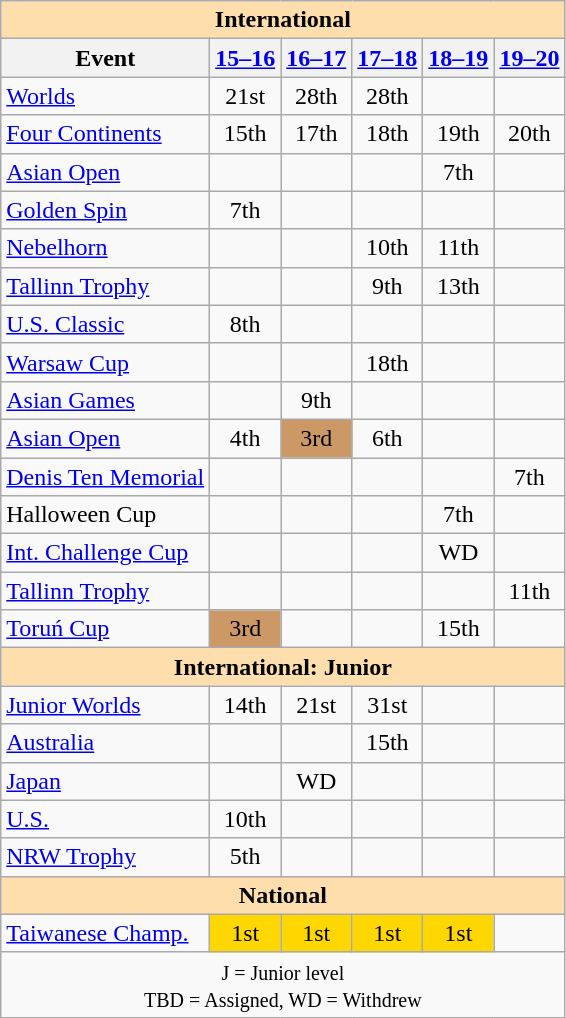<table class="wikitable" style="text-align:center">
<tr>
<th style="background-color: #ffdead; " colspan=6 align=center>International</th>
</tr>
<tr>
<th>Event</th>
<th><a href='#'>15–16</a></th>
<th><a href='#'>16–17</a></th>
<th><a href='#'>17–18</a></th>
<th><a href='#'>18–19</a></th>
<th><a href='#'>19–20</a></th>
</tr>
<tr>
<td align=left><a href='#'>Worlds</a></td>
<td>21st</td>
<td>28th</td>
<td>28th</td>
<td></td>
<td></td>
</tr>
<tr>
<td align=left><a href='#'>Four Continents</a></td>
<td>15th</td>
<td>17th</td>
<td>18th</td>
<td>19th</td>
<td>20th</td>
</tr>
<tr>
<td align=left> <a href='#'>Asian Open</a></td>
<td></td>
<td></td>
<td></td>
<td>7th</td>
<td></td>
</tr>
<tr>
<td align=left> <a href='#'>Golden Spin</a></td>
<td>7th</td>
<td></td>
<td></td>
<td></td>
<td></td>
</tr>
<tr>
<td align=left> <a href='#'>Nebelhorn</a></td>
<td></td>
<td></td>
<td>10th</td>
<td>11th</td>
<td></td>
</tr>
<tr>
<td align=left> <a href='#'>Tallinn Trophy</a></td>
<td></td>
<td></td>
<td>9th</td>
<td>13th</td>
<td></td>
</tr>
<tr>
<td align=left> <a href='#'>U.S. Classic</a></td>
<td>8th</td>
<td></td>
<td></td>
<td></td>
<td></td>
</tr>
<tr>
<td align=left> <a href='#'>Warsaw Cup</a></td>
<td></td>
<td></td>
<td>18th</td>
<td></td>
<td></td>
</tr>
<tr>
<td align=left><a href='#'>Asian Games</a></td>
<td></td>
<td>9th</td>
<td></td>
<td></td>
<td></td>
</tr>
<tr>
<td align=left><a href='#'>Asian Open</a></td>
<td>4th</td>
<td bgcolor=cc9966>3rd</td>
<td>6th</td>
<td></td>
<td></td>
</tr>
<tr>
<td align=left><a href='#'>Denis Ten Memorial</a></td>
<td></td>
<td></td>
<td></td>
<td></td>
<td>7th</td>
</tr>
<tr>
<td align=left>Halloween Cup</td>
<td></td>
<td></td>
<td></td>
<td>7th</td>
<td></td>
</tr>
<tr>
<td align=left><a href='#'>Int. Challenge Cup</a></td>
<td></td>
<td></td>
<td></td>
<td>WD</td>
<td></td>
</tr>
<tr>
<td align=left><a href='#'>Tallinn Trophy</a></td>
<td></td>
<td></td>
<td></td>
<td></td>
<td>11th</td>
</tr>
<tr>
<td align=left><a href='#'>Toruń Cup</a></td>
<td bgcolor=cc9966>3rd</td>
<td></td>
<td></td>
<td>15th</td>
<td></td>
</tr>
<tr>
<th style="background-color: #ffdead; " colspan=6 align=center>International: Junior</th>
</tr>
<tr>
<td align=left><a href='#'>Junior Worlds</a></td>
<td>14th</td>
<td>21st</td>
<td>31st</td>
<td></td>
<td></td>
</tr>
<tr>
<td align=left> <a href='#'>Australia</a></td>
<td></td>
<td></td>
<td>15th</td>
<td></td>
<td></td>
</tr>
<tr>
<td align=left> <a href='#'>Japan</a></td>
<td></td>
<td>WD</td>
<td></td>
<td></td>
<td></td>
</tr>
<tr>
<td align=left> <a href='#'>U.S.</a></td>
<td>10th</td>
<td></td>
<td></td>
<td></td>
<td></td>
</tr>
<tr>
<td align=left><a href='#'>NRW Trophy</a></td>
<td>5th</td>
<td></td>
<td></td>
<td></td>
<td></td>
</tr>
<tr>
<th style="background-color: #ffdead; " colspan=6 align=center>National</th>
</tr>
<tr>
<td align=left><a href='#'>Taiwanese Champ.</a></td>
<td bgcolor=gold>1st</td>
<td bgcolor=gold>1st</td>
<td bgcolor=gold>1st</td>
<td bgcolor=gold>1st</td>
<td></td>
</tr>
<tr>
<td colspan=6 align=center><small> J = Junior level <br> TBD = Assigned, WD = Withdrew </small></td>
</tr>
</table>
